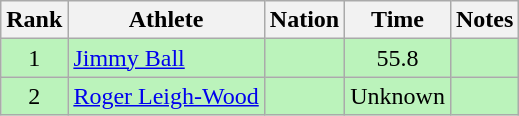<table class="wikitable sortable" style="text-align:center">
<tr>
<th>Rank</th>
<th>Athlete</th>
<th>Nation</th>
<th>Time</th>
<th>Notes</th>
</tr>
<tr bgcolor=bbf3bb>
<td>1</td>
<td align=left><a href='#'>Jimmy Ball</a></td>
<td align=left></td>
<td>55.8</td>
<td></td>
</tr>
<tr bgcolor=bbf3bb>
<td>2</td>
<td align=left><a href='#'>Roger Leigh-Wood</a></td>
<td align=left></td>
<td>Unknown</td>
<td></td>
</tr>
</table>
